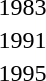<table>
<tr style="vertical-align:top;">
<td>1983<br></td>
<td></td>
<td></td>
<td></td>
</tr>
<tr style="vertical-align:top;">
<td>1991<br></td>
<td></td>
<td></td>
<td></td>
</tr>
<tr style="vertical-align:top;">
<td>1995<br></td>
<td></td>
<td></td>
<td></td>
</tr>
</table>
